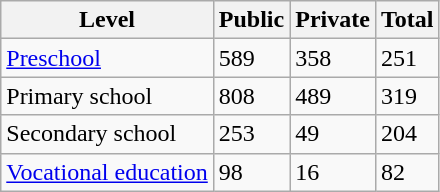<table class="wikitable">
<tr>
<th>Level</th>
<th>Public</th>
<th>Private</th>
<th>Total</th>
</tr>
<tr>
<td><a href='#'>Preschool</a></td>
<td>589</td>
<td>358</td>
<td>251</td>
</tr>
<tr>
<td>Primary school</td>
<td>808</td>
<td>489</td>
<td>319</td>
</tr>
<tr>
<td>Secondary school</td>
<td>253</td>
<td>49</td>
<td>204</td>
</tr>
<tr>
<td><a href='#'>Vocational education</a></td>
<td>98</td>
<td>16</td>
<td>82</td>
</tr>
</table>
